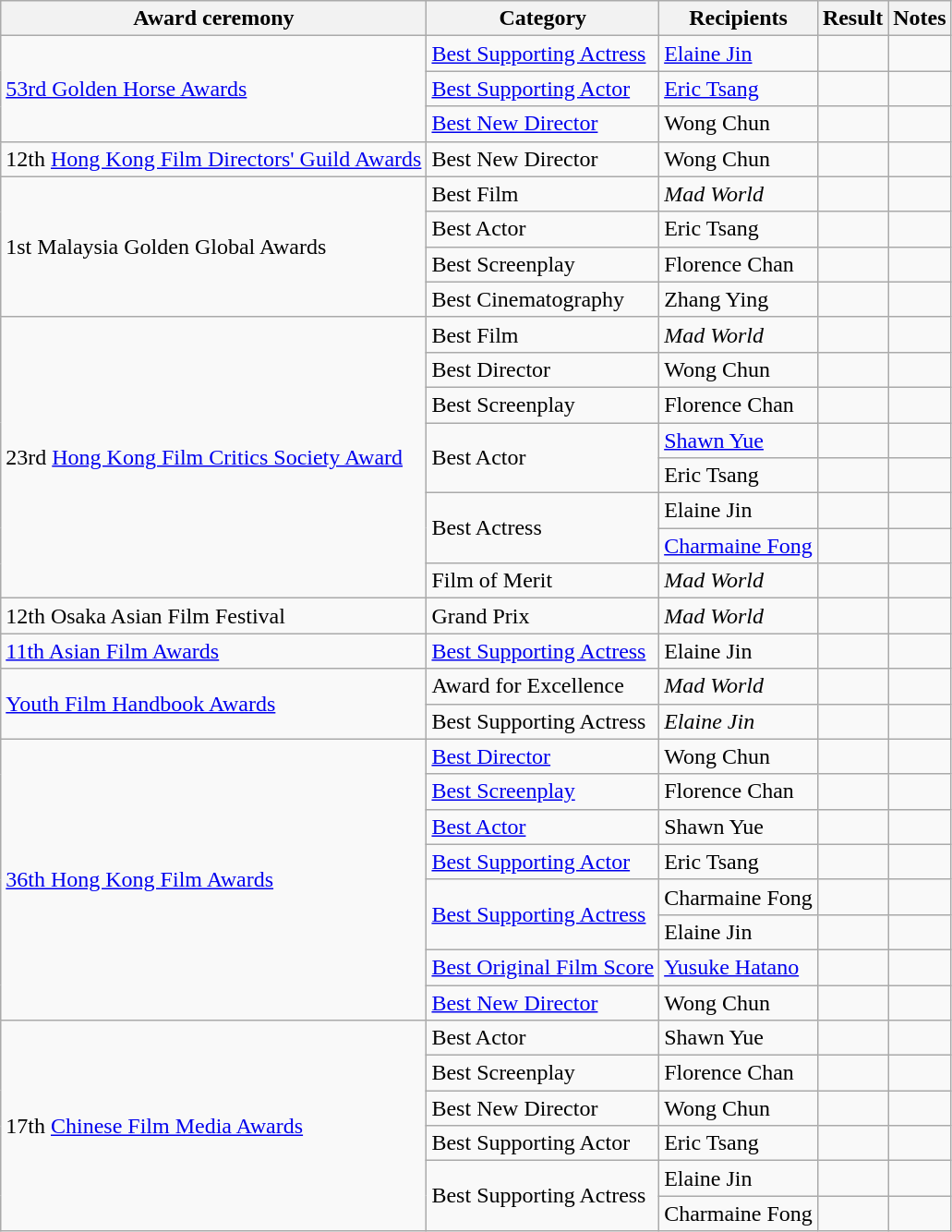<table class="wikitable sortable">
<tr>
<th>Award ceremony</th>
<th>Category</th>
<th>Recipients</th>
<th>Result</th>
<th>Notes</th>
</tr>
<tr>
<td rowspan="3"><a href='#'>53rd Golden Horse Awards</a></td>
<td><a href='#'>Best Supporting Actress</a></td>
<td><a href='#'>Elaine Jin</a></td>
<td></td>
<td></td>
</tr>
<tr>
<td><a href='#'>Best Supporting Actor</a></td>
<td><a href='#'>Eric Tsang</a></td>
<td></td>
<td></td>
</tr>
<tr>
<td><a href='#'>Best New Director</a></td>
<td>Wong Chun</td>
<td></td>
<td></td>
</tr>
<tr>
<td rowspan="1">12th <a href='#'>Hong Kong Film Directors' Guild Awards</a></td>
<td>Best New Director</td>
<td>Wong Chun</td>
<td></td>
<td></td>
</tr>
<tr>
<td rowspan="4">1st Malaysia Golden Global Awards</td>
<td>Best Film</td>
<td><em>Mad World</em></td>
<td></td>
<td></td>
</tr>
<tr>
<td>Best Actor</td>
<td>Eric Tsang</td>
<td></td>
<td></td>
</tr>
<tr>
<td>Best Screenplay</td>
<td>Florence Chan</td>
<td></td>
<td></td>
</tr>
<tr>
<td>Best Cinematography</td>
<td>Zhang Ying</td>
<td></td>
<td></td>
</tr>
<tr>
<td rowspan="8">23rd <a href='#'>Hong Kong Film Critics Society Award</a></td>
<td>Best Film</td>
<td><em>Mad World</em></td>
<td></td>
<td></td>
</tr>
<tr>
<td>Best Director</td>
<td>Wong Chun</td>
<td></td>
<td></td>
</tr>
<tr>
<td>Best Screenplay</td>
<td>Florence Chan</td>
<td></td>
<td></td>
</tr>
<tr>
<td rowspan="2">Best Actor</td>
<td><a href='#'>Shawn Yue</a></td>
<td></td>
<td></td>
</tr>
<tr>
<td>Eric Tsang</td>
<td></td>
<td></td>
</tr>
<tr>
<td rowspan="2">Best Actress</td>
<td>Elaine Jin</td>
<td></td>
<td></td>
</tr>
<tr>
<td><a href='#'>Charmaine Fong</a></td>
<td></td>
<td></td>
</tr>
<tr>
<td>Film of Merit</td>
<td><em>Mad World</em></td>
<td></td>
<td></td>
</tr>
<tr>
<td>12th Osaka Asian Film Festival</td>
<td>Grand Prix</td>
<td><em>Mad World</em></td>
<td></td>
<td></td>
</tr>
<tr>
<td><a href='#'>11th Asian Film Awards</a></td>
<td><a href='#'>Best Supporting Actress</a></td>
<td>Elaine Jin</td>
<td></td>
<td></td>
</tr>
<tr>
<td rowspan="2"><a href='#'>Youth Film Handbook Awards</a></td>
<td>Award for Excellence</td>
<td><em>Mad World</em></td>
<td></td>
<td></td>
</tr>
<tr>
<td>Best Supporting Actress</td>
<td><em>Elaine Jin</em></td>
<td></td>
<td></td>
</tr>
<tr>
<td rowspan="8"><a href='#'>36th Hong Kong Film Awards</a></td>
<td><a href='#'>Best Director</a></td>
<td>Wong Chun</td>
<td></td>
<td></td>
</tr>
<tr>
<td><a href='#'>Best Screenplay</a></td>
<td>Florence Chan</td>
<td></td>
<td></td>
</tr>
<tr>
<td><a href='#'>Best Actor</a></td>
<td>Shawn Yue</td>
<td></td>
<td></td>
</tr>
<tr>
<td><a href='#'>Best Supporting Actor</a></td>
<td>Eric Tsang</td>
<td></td>
<td></td>
</tr>
<tr>
<td rowspan="2"><a href='#'>Best Supporting Actress</a></td>
<td>Charmaine Fong</td>
<td></td>
<td></td>
</tr>
<tr>
<td>Elaine Jin</td>
<td></td>
<td></td>
</tr>
<tr>
<td><a href='#'>Best Original Film Score</a></td>
<td><a href='#'>Yusuke Hatano</a></td>
<td></td>
<td></td>
</tr>
<tr>
<td><a href='#'>Best New Director</a></td>
<td>Wong Chun</td>
<td></td>
<td></td>
</tr>
<tr>
<td rowspan=6>17th <a href='#'>Chinese Film Media Awards</a></td>
<td>Best Actor</td>
<td>Shawn Yue</td>
<td></td>
<td></td>
</tr>
<tr>
<td>Best Screenplay</td>
<td>Florence Chan</td>
<td></td>
<td></td>
</tr>
<tr>
<td>Best New Director</td>
<td>Wong Chun</td>
<td></td>
<td></td>
</tr>
<tr>
<td>Best Supporting Actor</td>
<td>Eric Tsang</td>
<td></td>
<td></td>
</tr>
<tr>
<td rowspan=2>Best Supporting Actress</td>
<td>Elaine Jin</td>
<td></td>
<td></td>
</tr>
<tr>
<td>Charmaine Fong</td>
<td></td>
<td></td>
</tr>
</table>
